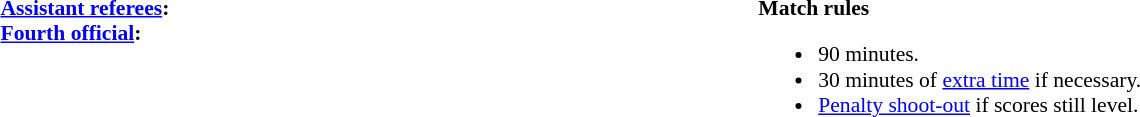<table style="width:100%;font-size:90%">
<tr>
<td style="width:40%;vertical-align:top"><br><strong><a href='#'>Assistant referees</a>:</strong>
<br><strong><a href='#'>Fourth official</a>:</strong></td>
<td style="width:60%;vertical-align:top"><br><strong>Match rules</strong><ul><li>90 minutes.</li><li>30 minutes of <a href='#'>extra time</a> if necessary.</li><li><a href='#'>Penalty shoot-out</a> if scores still level.</li></ul></td>
</tr>
</table>
